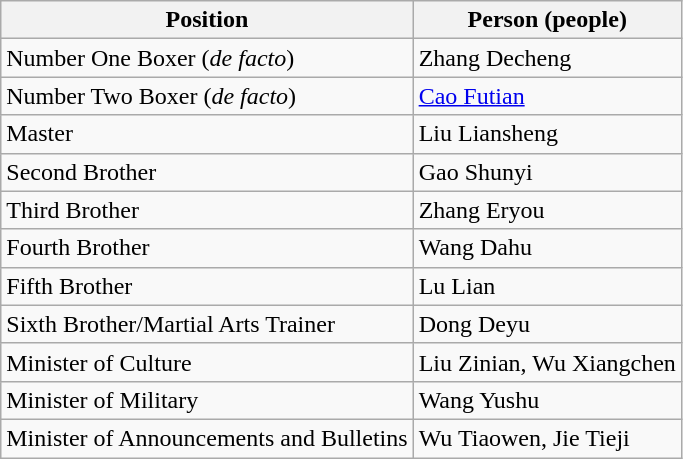<table class="wikitable">
<tr>
<th>Position</th>
<th>Person (people)</th>
</tr>
<tr>
<td>Number One Boxer (<em>de facto</em>)</td>
<td>Zhang Decheng</td>
</tr>
<tr>
<td>Number Two Boxer (<em>de facto</em>)</td>
<td><a href='#'>Cao Futian</a></td>
</tr>
<tr>
<td>Master</td>
<td>Liu Liansheng</td>
</tr>
<tr>
<td>Second Brother</td>
<td>Gao Shunyi</td>
</tr>
<tr>
<td>Third Brother</td>
<td>Zhang Eryou</td>
</tr>
<tr>
<td>Fourth Brother</td>
<td>Wang Dahu</td>
</tr>
<tr>
<td>Fifth Brother</td>
<td>Lu Lian</td>
</tr>
<tr>
<td>Sixth Brother/Martial Arts Trainer</td>
<td>Dong Deyu</td>
</tr>
<tr>
<td>Minister of Culture</td>
<td>Liu Zinian, Wu Xiangchen</td>
</tr>
<tr>
<td>Minister of Military</td>
<td>Wang Yushu</td>
</tr>
<tr>
<td>Minister of Announcements and Bulletins</td>
<td>Wu Tiaowen, Jie Tieji</td>
</tr>
</table>
